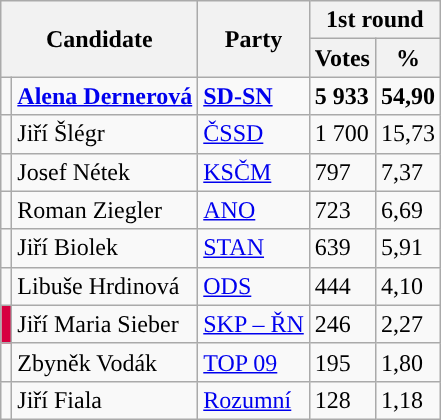<table class="wikitable sortable">
<tr>
<th colspan="2" rowspan="2">Candidate</th>
<th rowspan="2">Party</th>
<th colspan="2">1st round</th>
</tr>
<tr>
<th>Votes</th>
<th>%</th>
</tr>
<tr>
<td style="background-color:"></td>
<td><strong><a href='#'>Alena Dernerová</a></strong></td>
<td><strong><a href='#'>SD-SN</a></strong></td>
<td><strong>5 933</strong></td>
<td><strong>54,90</strong></td>
</tr>
<tr>
<td style="background-color:"></td>
<td>Jiří Šlégr</td>
<td><a href='#'>ČSSD</a></td>
<td>1 700</td>
<td>15,73</td>
</tr>
<tr>
<td style="background-color:"></td>
<td>Josef Nétek</td>
<td><a href='#'>KSČM</a></td>
<td>797</td>
<td>7,37</td>
</tr>
<tr>
<td style="background-color:"></td>
<td>Roman Ziegler</td>
<td><a href='#'>ANO</a></td>
<td>723</td>
<td>6,69</td>
</tr>
<tr>
<td style="background-color:"></td>
<td>Jiří Biolek</td>
<td><a href='#'>STAN</a></td>
<td>639</td>
<td>5,91</td>
</tr>
<tr>
<td style="background-color:"></td>
<td>Libuše Hrdinová</td>
<td><a href='#'>ODS</a></td>
<td>444</td>
<td>4,10</td>
</tr>
<tr>
<td style="background-color:#D70040;"></td>
<td>Jiří Maria Sieber</td>
<td><a href='#'>SKP – ŘN</a></td>
<td>246</td>
<td>2,27</td>
</tr>
<tr>
<td style="background-color:"></td>
<td>Zbyněk Vodák</td>
<td><a href='#'>TOP 09</a></td>
<td>195</td>
<td>1,80</td>
</tr>
<tr>
<td style="background-color:"></td>
<td>Jiří Fiala</td>
<td><a href='#'>Rozumní</a></td>
<td>128</td>
<td>1,18</td>
</tr>
</table>
